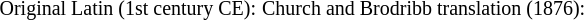<table>
<tr>
<td><br><small>Original Latin (1st century CE):</small></td>
<td><br><small>Church and Brodribb translation (1876):</small></td>
<td></td>
</tr>
</table>
